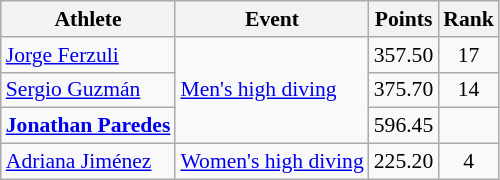<table class=wikitable style="font-size:90%;">
<tr>
<th>Athlete</th>
<th>Event</th>
<th>Points</th>
<th>Rank</th>
</tr>
<tr align=center>
<td align=left><a href='#'>Jorge Ferzuli</a></td>
<td align=left rowspan=3><a href='#'>Men's high diving</a></td>
<td>357.50</td>
<td>17</td>
</tr>
<tr align=center>
<td align=left><a href='#'>Sergio Guzmán</a></td>
<td>375.70</td>
<td>14</td>
</tr>
<tr align=center>
<td align=left><strong><a href='#'>Jonathan Paredes</a></strong></td>
<td>596.45</td>
<td></td>
</tr>
<tr align=center>
<td align=left><a href='#'>Adriana Jiménez</a></td>
<td align=left><a href='#'>Women's high diving</a></td>
<td>225.20</td>
<td>4</td>
</tr>
</table>
